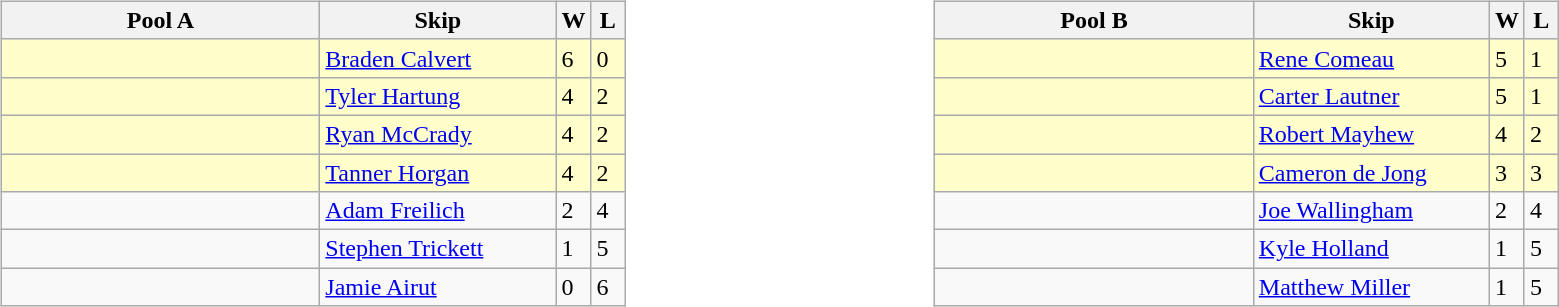<table>
<tr>
<td valign=top width=10%><br><table class="wikitable">
<tr>
<th width=205>Pool A</th>
<th width=150>Skip</th>
<th width=15>W</th>
<th width=15>L</th>
</tr>
<tr bgcolor=#ffffcc>
<td></td>
<td><a href='#'>Braden Calvert</a></td>
<td>6</td>
<td>0</td>
</tr>
<tr bgcolor=#ffffcc>
<td></td>
<td><a href='#'>Tyler Hartung</a></td>
<td>4</td>
<td>2</td>
</tr>
<tr bgcolor=#ffffcc>
<td></td>
<td><a href='#'>Ryan McCrady</a></td>
<td>4</td>
<td>2</td>
</tr>
<tr bgcolor=#ffffcc>
<td></td>
<td><a href='#'>Tanner Horgan</a></td>
<td>4</td>
<td>2</td>
</tr>
<tr>
<td></td>
<td><a href='#'>Adam Freilich</a></td>
<td>2</td>
<td>4</td>
</tr>
<tr>
<td></td>
<td><a href='#'>Stephen Trickett</a></td>
<td>1</td>
<td>5</td>
</tr>
<tr>
<td></td>
<td><a href='#'>Jamie Airut</a></td>
<td>0</td>
<td>6</td>
</tr>
</table>
</td>
<td valign=top width=10%><br><table class="wikitable">
<tr>
<th width=205>Pool B</th>
<th width=150>Skip</th>
<th width=15>W</th>
<th width=15>L</th>
</tr>
<tr bgcolor=#ffffcc>
<td></td>
<td><a href='#'>Rene Comeau</a></td>
<td>5</td>
<td>1</td>
</tr>
<tr bgcolor=#ffffcc>
<td></td>
<td><a href='#'>Carter Lautner</a></td>
<td>5</td>
<td>1</td>
</tr>
<tr bgcolor=#ffffcc>
<td></td>
<td><a href='#'>Robert Mayhew</a></td>
<td>4</td>
<td>2</td>
</tr>
<tr bgcolor=#ffffcc>
<td></td>
<td><a href='#'>Cameron de Jong</a></td>
<td>3</td>
<td>3</td>
</tr>
<tr>
<td></td>
<td><a href='#'>Joe Wallingham</a></td>
<td>2</td>
<td>4</td>
</tr>
<tr>
<td></td>
<td><a href='#'>Kyle Holland</a></td>
<td>1</td>
<td>5</td>
</tr>
<tr>
<td></td>
<td><a href='#'>Matthew Miller</a></td>
<td>1</td>
<td>5</td>
</tr>
</table>
</td>
</tr>
</table>
